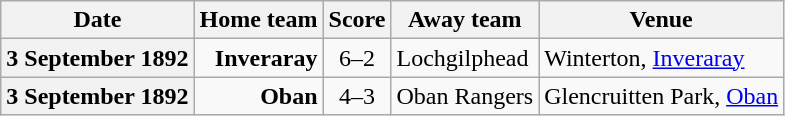<table class="wikitable football-result-list" style="max-width: 80em; text-align: center">
<tr>
<th scope="col">Date</th>
<th scope="col">Home team</th>
<th scope="col">Score</th>
<th scope="col">Away team</th>
<th scope="col">Venue</th>
</tr>
<tr>
<th scope="row">3 September 1892</th>
<td align=right><strong>Inveraray</strong></td>
<td>6–2</td>
<td align=left>Lochgilphead</td>
<td align=left>Winterton, <a href='#'>Inveraray</a></td>
</tr>
<tr>
<th scope="row">3 September 1892</th>
<td align=right><strong>Oban</strong></td>
<td>4–3</td>
<td align=left>Oban Rangers</td>
<td align=left>Glencruitten Park, <a href='#'>Oban</a></td>
</tr>
</table>
